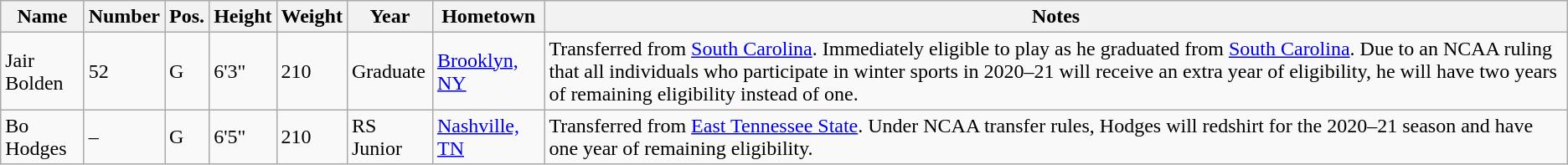<table class="wikitable sortable" border="1">
<tr>
<th>Name</th>
<th>Number</th>
<th>Pos.</th>
<th>Height</th>
<th>Weight</th>
<th>Year</th>
<th>Hometown</th>
<th class="unsortable">Notes</th>
</tr>
<tr>
<td sortname>Jair Bolden</td>
<td>52</td>
<td>G</td>
<td>6'3"</td>
<td>210</td>
<td>Graduate</td>
<td><a href='#'>Brooklyn, NY</a></td>
<td>Transferred from <a href='#'>South Carolina</a>. Immediately eligible to play as he graduated from <a href='#'>South Carolina</a>. Due to an NCAA ruling that all individuals who participate in winter sports in 2020–21 will receive an extra year of eligibility, he will have two years of remaining eligibility instead of one.</td>
</tr>
<tr>
<td sortname>Bo Hodges</td>
<td>–</td>
<td>G</td>
<td>6'5"</td>
<td>210</td>
<td>RS Junior</td>
<td><a href='#'>Nashville, TN</a></td>
<td>Transferred from <a href='#'>East Tennessee State</a>. Under NCAA transfer rules, Hodges will redshirt for the 2020–21 season and have one year of remaining eligibility.</td>
</tr>
</table>
